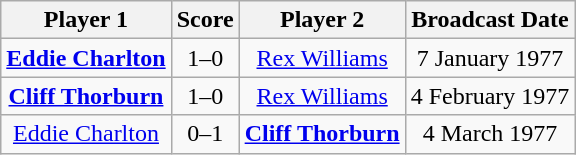<table class="wikitable" style="text-align: center">
<tr>
<th>Player 1</th>
<th>Score</th>
<th>Player 2</th>
<th>Broadcast Date</th>
</tr>
<tr>
<td> <strong><a href='#'>Eddie Charlton</a></strong></td>
<td>1–0</td>
<td> <a href='#'>Rex Williams</a></td>
<td>7 January 1977</td>
</tr>
<tr>
<td> <strong><a href='#'>Cliff Thorburn</a></strong></td>
<td>1–0</td>
<td> <a href='#'>Rex Williams</a></td>
<td>4 February 1977</td>
</tr>
<tr>
<td> <a href='#'>Eddie Charlton</a></td>
<td>0–1</td>
<td> <strong><a href='#'>Cliff Thorburn</a></strong></td>
<td>4 March 1977</td>
</tr>
</table>
